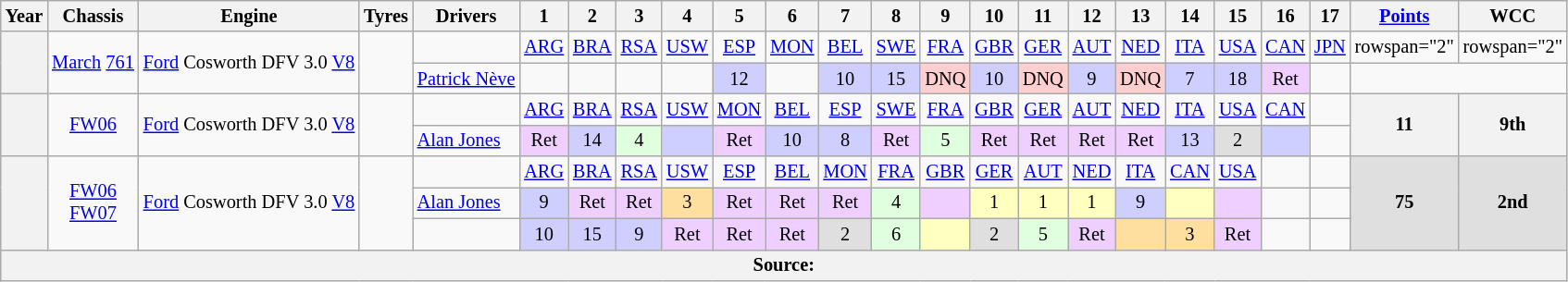<table class="wikitable" style="text-align:center; font-size:85%">
<tr>
<th>Year</th>
<th>Chassis</th>
<th>Engine</th>
<th>Tyres</th>
<th>Drivers</th>
<th>1</th>
<th>2</th>
<th>3</th>
<th>4</th>
<th>5</th>
<th>6</th>
<th>7</th>
<th>8</th>
<th>9</th>
<th>10</th>
<th>11</th>
<th>12</th>
<th>13</th>
<th>14</th>
<th>15</th>
<th>16</th>
<th>17</th>
<th><a href='#'>Points</a></th>
<th>WCC</th>
</tr>
<tr>
<th rowspan="2"></th>
<td rowspan="2"><a href='#'>March</a> <a href='#'>761</a></td>
<td rowspan="2"><a href='#'>Ford</a> Cosworth DFV 3.0 <a href='#'>V8</a></td>
<td rowspan="2"></td>
<td></td>
<td><a href='#'>ARG</a></td>
<td><a href='#'>BRA</a></td>
<td><a href='#'>RSA</a></td>
<td><a href='#'>USW</a></td>
<td><a href='#'>ESP</a></td>
<td><a href='#'>MON</a></td>
<td><a href='#'>BEL</a></td>
<td><a href='#'>SWE</a></td>
<td><a href='#'>FRA</a></td>
<td><a href='#'>GBR</a></td>
<td><a href='#'>GER</a></td>
<td><a href='#'>AUT</a></td>
<td><a href='#'>NED</a></td>
<td><a href='#'>ITA</a></td>
<td><a href='#'>USA</a></td>
<td><a href='#'>CAN</a></td>
<td><a href='#'>JPN</a></td>
<td>rowspan="2" </td>
<td>rowspan="2" </td>
</tr>
<tr>
<td align="left"> <a href='#'>Patrick Nève</a></td>
<td></td>
<td></td>
<td></td>
<td></td>
<td style="background:#CFCFFF;">12</td>
<td></td>
<td style="background:#CFCFFF;">10</td>
<td style="background:#CFCFFF;">15</td>
<td style="background:#FFCFCF;">DNQ</td>
<td style="background:#CFCFFF;">10</td>
<td style="background:#FFCFCF;">DNQ</td>
<td style="background:#CFCFFF;">9</td>
<td style="background:#FFCFCF;">DNQ</td>
<td style="background:#CFCFFF;">7</td>
<td style="background:#CFCFFF;">18</td>
<td style="background:#EFCFFF;">Ret</td>
<td></td>
</tr>
<tr>
<th rowspan="2"></th>
<td rowspan="2"><a href='#'>FW06</a></td>
<td rowspan="2"><a href='#'>Ford</a> Cosworth DFV 3.0 <a href='#'>V8</a></td>
<td rowspan="2"></td>
<td></td>
<td><a href='#'>ARG</a></td>
<td><a href='#'>BRA</a></td>
<td><a href='#'>RSA</a></td>
<td><a href='#'>USW</a></td>
<td><a href='#'>MON</a></td>
<td><a href='#'>BEL</a></td>
<td><a href='#'>ESP</a></td>
<td><a href='#'>SWE</a></td>
<td><a href='#'>FRA</a></td>
<td><a href='#'>GBR</a></td>
<td><a href='#'>GER</a></td>
<td><a href='#'>AUT</a></td>
<td><a href='#'>NED</a></td>
<td><a href='#'>ITA</a></td>
<td><a href='#'>USA</a></td>
<td><a href='#'>CAN</a></td>
<td></td>
<th rowspan="2">11</th>
<th rowspan="2">9th</th>
</tr>
<tr>
<td align="left"> <a href='#'>Alan Jones</a></td>
<td style="background:#EFCFFF;">Ret</td>
<td style="background:#CFCFFF;">14</td>
<td style="background:#DFFFDF;">4</td>
<td style="background:#CFCFFF;"></td>
<td style="background:#EFCFFF;">Ret</td>
<td style="background:#CFCFFF;">10</td>
<td style="background:#CFCFFF;">8</td>
<td style="background:#EFCFFF;">Ret</td>
<td style="background:#DFFFDF;">5</td>
<td style="background:#EFCFFF;">Ret</td>
<td style="background:#EFCFFF;">Ret</td>
<td style="background:#EFCFFF;">Ret</td>
<td style="background:#EFCFFF;">Ret</td>
<td style="background:#CFCFFF;">13</td>
<td style="background:#DFDFDF;">2</td>
<td style="background:#CFCFFF;"></td>
<td></td>
</tr>
<tr>
<th rowspan="3"></th>
<td rowspan="3"><a href='#'>FW06</a><br><a href='#'>FW07</a></td>
<td rowspan="3"><a href='#'>Ford</a> Cosworth DFV 3.0 <a href='#'>V8</a></td>
<td rowspan="3"></td>
<td></td>
<td><a href='#'>ARG</a></td>
<td><a href='#'>BRA</a></td>
<td><a href='#'>RSA</a></td>
<td><a href='#'>USW</a></td>
<td><a href='#'>ESP</a></td>
<td><a href='#'>BEL</a></td>
<td><a href='#'>MON</a></td>
<td><a href='#'>FRA</a></td>
<td><a href='#'>GBR</a></td>
<td><a href='#'>GER</a></td>
<td><a href='#'>AUT</a></td>
<td><a href='#'>NED</a></td>
<td><a href='#'>ITA</a></td>
<td><a href='#'>CAN</a></td>
<td><a href='#'>USA</a></td>
<td></td>
<td></td>
<td rowspan="3" style="background:#DFDFDF;"><strong>75</strong></td>
<td rowspan="3" style="background:#DFDFDF;"><strong>2nd</strong></td>
</tr>
<tr>
<td align="left"> <a href='#'>Alan Jones</a></td>
<td style="background:#CFCFFF;">9</td>
<td style="background:#EFCFFF;">Ret</td>
<td style="background:#EFCFFF;">Ret</td>
<td style="background:#FFDF9F;">3</td>
<td style="background:#EFCFFF;">Ret</td>
<td style="background:#EFCFFF;">Ret</td>
<td style="background:#EFCFFF;">Ret</td>
<td style="background:#DFFFDF;">4</td>
<td style="background:#EFCFFF;"></td>
<td style="background:#FFFFBF;">1</td>
<td style="background:#FFFFBF;">1</td>
<td style="background:#FFFFBF;">1</td>
<td style="background:#CFCFFF;">9</td>
<td style="background:#FFFFBF;"></td>
<td style="background:#EFCFFF;"></td>
<td></td>
<td></td>
</tr>
<tr>
<td align="left"></td>
<td style="background:#CFCFFF;">10</td>
<td style="background:#CFCFFF;">15</td>
<td style="background:#CFCFFF;">9</td>
<td style="background:#EFCFFF;">Ret</td>
<td style="background:#EFCFFF;">Ret</td>
<td style="background:#EFCFFF;">Ret</td>
<td style="background:#DFDFDF;">2</td>
<td style="background:#DFFFDF;">6</td>
<td style="background:#FFFFBF;"></td>
<td style="background:#DFDFDF;">2</td>
<td style="background:#DFFFDF;">5</td>
<td style="background:#EFCFFF;">Ret</td>
<td style="background:#FFDF9F;"></td>
<td style="background:#FFDF9F;">3</td>
<td style="background:#EFCFFF;">Ret</td>
<td></td>
<td></td>
</tr>
<tr>
<th colspan="24">Source:</th>
</tr>
</table>
